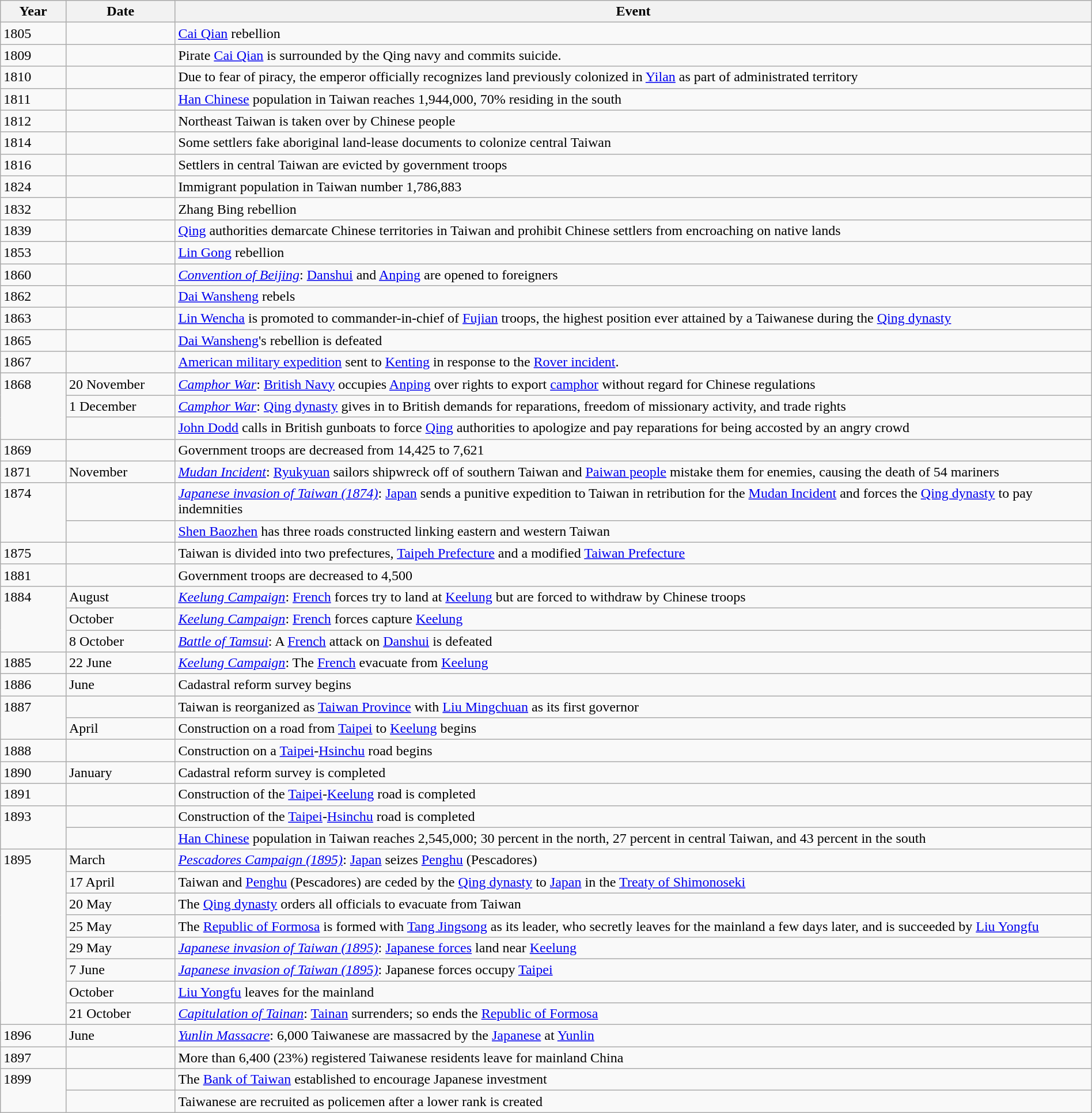<table class="wikitable" style="width:100%;">
<tr>
<th style="width:6%">Year</th>
<th style="width:10%">Date</th>
<th>Event</th>
</tr>
<tr>
<td>1805</td>
<td></td>
<td><a href='#'>Cai Qian</a> rebellion</td>
</tr>
<tr>
<td>1809</td>
<td></td>
<td>Pirate <a href='#'>Cai Qian</a> is surrounded by the Qing navy and commits suicide. </td>
</tr>
<tr>
<td>1810</td>
<td></td>
<td>Due to fear of piracy, the emperor officially recognizes land previously colonized in <a href='#'>Yilan</a> as part of administrated territory</td>
</tr>
<tr>
<td>1811</td>
<td></td>
<td><a href='#'>Han Chinese</a> population in Taiwan reaches 1,944,000, 70% residing in the south</td>
</tr>
<tr>
<td>1812</td>
<td></td>
<td>Northeast Taiwan is taken over by Chinese people</td>
</tr>
<tr>
<td>1814</td>
<td></td>
<td>Some settlers fake aboriginal land-lease documents to colonize central Taiwan</td>
</tr>
<tr>
<td>1816</td>
<td></td>
<td>Settlers in central Taiwan are evicted by government troops</td>
</tr>
<tr>
<td>1824</td>
<td></td>
<td>Immigrant population in Taiwan number 1,786,883</td>
</tr>
<tr>
<td>1832</td>
<td></td>
<td>Zhang Bing rebellion</td>
</tr>
<tr>
<td>1839</td>
<td></td>
<td><a href='#'>Qing</a> authorities demarcate Chinese territories in Taiwan and prohibit Chinese settlers from encroaching on native lands</td>
</tr>
<tr>
<td>1853</td>
<td></td>
<td><a href='#'>Lin Gong</a> rebellion</td>
</tr>
<tr>
<td>1860</td>
<td></td>
<td><em><a href='#'>Convention of Beijing</a></em>: <a href='#'>Danshui</a> and <a href='#'>Anping</a> are opened to foreigners</td>
</tr>
<tr>
<td>1862</td>
<td></td>
<td><a href='#'>Dai Wansheng</a> rebels</td>
</tr>
<tr>
<td>1863</td>
<td></td>
<td><a href='#'>Lin Wencha</a> is promoted to commander-in-chief of <a href='#'>Fujian</a> troops, the highest position ever attained by a Taiwanese during the <a href='#'>Qing dynasty</a></td>
</tr>
<tr>
<td>1865</td>
<td></td>
<td><a href='#'>Dai Wansheng</a>'s rebellion is defeated</td>
</tr>
<tr>
<td>1867</td>
<td></td>
<td><a href='#'>American military expedition</a> sent to <a href='#'>Kenting</a> in response to the <a href='#'>Rover incident</a>.</td>
</tr>
<tr>
<td rowspan="3" style="vertical-align:top;">1868</td>
<td>20 November</td>
<td><em><a href='#'>Camphor War</a></em>: <a href='#'>British Navy</a> occupies <a href='#'>Anping</a> over rights to export <a href='#'>camphor</a> without regard for Chinese regulations</td>
</tr>
<tr>
<td>1 December</td>
<td><em><a href='#'>Camphor War</a></em>: <a href='#'>Qing dynasty</a> gives in to British demands for reparations, freedom of missionary activity, and trade rights</td>
</tr>
<tr>
<td></td>
<td><a href='#'>John Dodd</a> calls in British gunboats to force <a href='#'>Qing</a> authorities to apologize and pay reparations for being accosted by an angry crowd</td>
</tr>
<tr>
<td>1869</td>
<td></td>
<td>Government troops are decreased from 14,425 to 7,621</td>
</tr>
<tr>
<td>1871</td>
<td>November</td>
<td><em><a href='#'>Mudan Incident</a></em>: <a href='#'>Ryukyuan</a> sailors shipwreck off of southern Taiwan and <a href='#'>Paiwan people</a> mistake them for enemies, causing the death of 54 mariners</td>
</tr>
<tr>
<td rowspan="2" style="vertical-align:top;">1874</td>
<td></td>
<td><em><a href='#'>Japanese invasion of Taiwan (1874)</a></em>: <a href='#'>Japan</a> sends a punitive expedition to Taiwan in retribution for the <a href='#'>Mudan Incident</a> and forces the <a href='#'>Qing dynasty</a> to pay indemnities</td>
</tr>
<tr>
<td></td>
<td><a href='#'>Shen Baozhen</a> has three roads constructed linking eastern and western Taiwan</td>
</tr>
<tr>
<td>1875</td>
<td></td>
<td>Taiwan is divided into two prefectures, <a href='#'>Taipeh Prefecture</a> and a modified <a href='#'>Taiwan Prefecture</a></td>
</tr>
<tr>
<td>1881</td>
<td></td>
<td>Government troops are decreased to 4,500</td>
</tr>
<tr>
<td rowspan="3" style="vertical-align:top;">1884</td>
<td>August</td>
<td><em><a href='#'>Keelung Campaign</a></em>: <a href='#'>French</a> forces try to land at <a href='#'>Keelung</a> but are forced to withdraw by Chinese troops</td>
</tr>
<tr>
<td>October</td>
<td><em><a href='#'>Keelung Campaign</a></em>: <a href='#'>French</a> forces capture <a href='#'>Keelung</a></td>
</tr>
<tr>
<td>8 October</td>
<td><em><a href='#'>Battle of Tamsui</a></em>: A <a href='#'>French</a> attack on <a href='#'>Danshui</a> is defeated</td>
</tr>
<tr>
<td>1885</td>
<td>22 June</td>
<td><em><a href='#'>Keelung Campaign</a></em>: The <a href='#'>French</a> evacuate from <a href='#'>Keelung</a></td>
</tr>
<tr>
<td>1886</td>
<td>June</td>
<td>Cadastral reform survey begins</td>
</tr>
<tr>
<td rowspan="2" style="vertical-align:top;">1887</td>
<td></td>
<td>Taiwan is reorganized as <a href='#'>Taiwan Province</a> with <a href='#'>Liu Mingchuan</a> as its first governor</td>
</tr>
<tr>
<td>April</td>
<td>Construction on a road from <a href='#'>Taipei</a> to <a href='#'>Keelung</a> begins</td>
</tr>
<tr>
<td>1888</td>
<td></td>
<td>Construction on a <a href='#'>Taipei</a>-<a href='#'>Hsinchu</a> road begins</td>
</tr>
<tr>
<td>1890</td>
<td>January</td>
<td>Cadastral reform survey is completed</td>
</tr>
<tr>
<td>1891</td>
<td></td>
<td>Construction of the <a href='#'>Taipei</a>-<a href='#'>Keelung</a> road is completed</td>
</tr>
<tr>
<td rowspan="2" valign="top">1893</td>
<td></td>
<td>Construction of the <a href='#'>Taipei</a>-<a href='#'>Hsinchu</a> road is completed</td>
</tr>
<tr>
<td></td>
<td><a href='#'>Han Chinese</a> population in Taiwan reaches 2,545,000; 30 percent in the north, 27 percent in central Taiwan, and 43 percent in the south</td>
</tr>
<tr>
<td rowspan="8" style="vertical-align:top;">1895</td>
<td>March</td>
<td><em><a href='#'>Pescadores Campaign (1895)</a></em>: <a href='#'>Japan</a> seizes <a href='#'>Penghu</a> (Pescadores)</td>
</tr>
<tr>
<td>17 April</td>
<td>Taiwan and <a href='#'>Penghu</a> (Pescadores) are ceded by the <a href='#'>Qing dynasty</a> to <a href='#'>Japan</a> in the <a href='#'>Treaty of Shimonoseki</a></td>
</tr>
<tr>
<td>20 May</td>
<td>The <a href='#'>Qing dynasty</a> orders all officials to evacuate from Taiwan</td>
</tr>
<tr>
<td>25 May</td>
<td>The <a href='#'>Republic of Formosa</a> is formed with <a href='#'>Tang Jingsong</a> as its leader, who secretly leaves for the mainland a few days later, and is succeeded by <a href='#'>Liu Yongfu</a></td>
</tr>
<tr>
<td>29 May</td>
<td><em><a href='#'>Japanese invasion of Taiwan (1895)</a></em>: <a href='#'>Japanese forces</a> land near <a href='#'>Keelung</a></td>
</tr>
<tr>
<td>7 June</td>
<td><em><a href='#'>Japanese invasion of Taiwan (1895)</a></em>:  Japanese forces occupy <a href='#'>Taipei</a></td>
</tr>
<tr>
<td>October</td>
<td><a href='#'>Liu Yongfu</a> leaves for the mainland</td>
</tr>
<tr>
<td>21 October</td>
<td><em><a href='#'>Capitulation of Tainan</a></em>: <a href='#'>Tainan</a> surrenders; so ends the <a href='#'>Republic of Formosa</a></td>
</tr>
<tr>
<td>1896</td>
<td>June</td>
<td><em><a href='#'>Yunlin Massacre</a></em>: 6,000 Taiwanese are massacred by the <a href='#'>Japanese</a> at <a href='#'>Yunlin</a></td>
</tr>
<tr>
<td>1897</td>
<td></td>
<td>More than 6,400 (23%) registered Taiwanese residents leave for mainland China</td>
</tr>
<tr>
<td rowspan="2" style="vertical-align:top;">1899</td>
<td></td>
<td>The <a href='#'>Bank of Taiwan</a> established to encourage Japanese investment</td>
</tr>
<tr>
<td></td>
<td>Taiwanese are recruited as policemen after a lower rank is created</td>
</tr>
</table>
